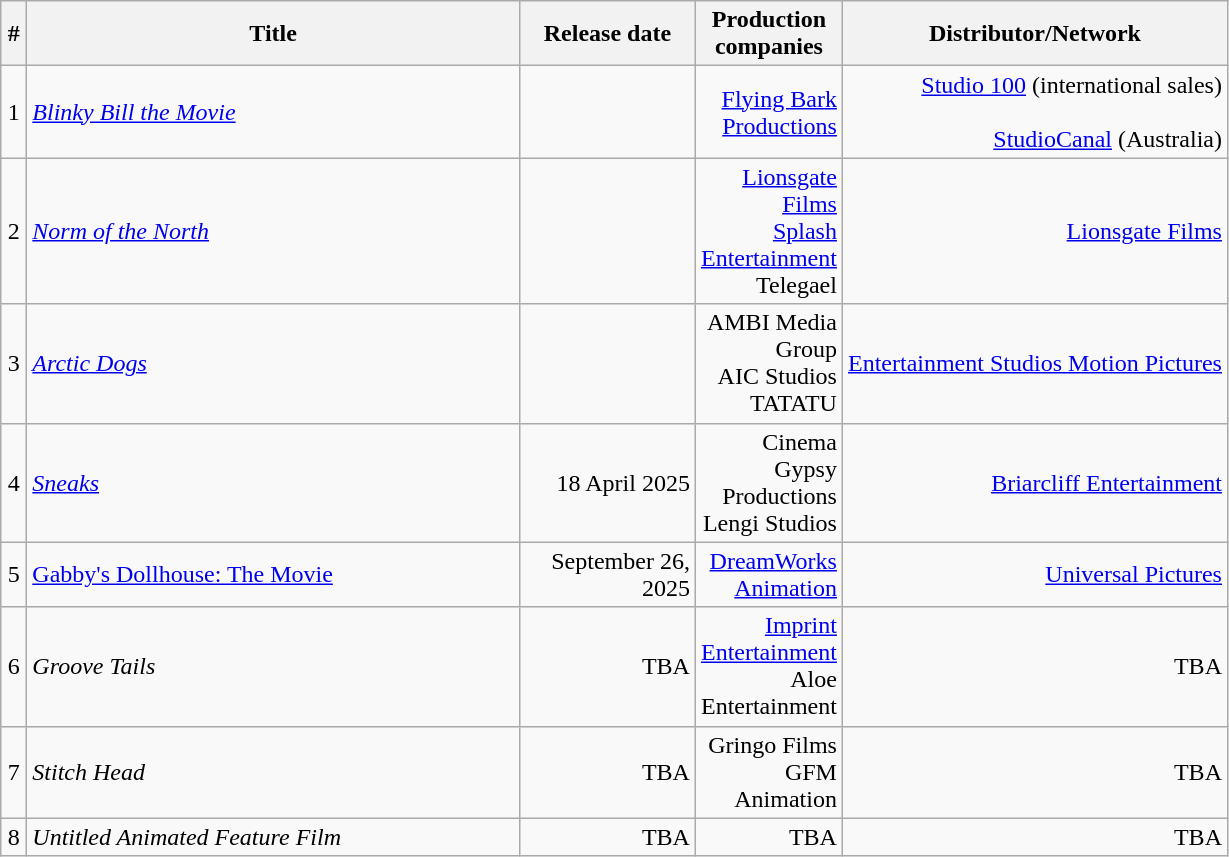<table class="wikitable sortable" style="text-align: right;">
<tr>
<th width=10>#</th>
<th style="width:321px;">Title</th>
<th style="width:110px;">Release date</th>
<th width=75>Production companies</th>
<th scope="col">Distributor/Network</th>
</tr>
<tr>
<td style="text-align:center;">1</td>
<td style="text-align:left;"><em><a href='#'>Blinky Bill the Movie</a></em></td>
<td></td>
<td><a href='#'>Flying Bark Productions</a></td>
<td><a href='#'>Studio 100</a> (international sales) <br><br><a href='#'>StudioCanal</a> (Australia)</td>
</tr>
<tr>
<td style="text-align:center;">2</td>
<td style="text-align:left;"><em><a href='#'>Norm of the North</a></em></td>
<td></td>
<td><a href='#'>Lionsgate Films</a> <br> <a href='#'>Splash Entertainment</a> <br> Telegael</td>
<td><a href='#'>Lionsgate Films</a></td>
</tr>
<tr>
<td style="text-align:center;">3</td>
<td style="text-align:left;"><em><a href='#'>Arctic Dogs</a></em></td>
<td></td>
<td>AMBI Media Group<br> AIC Studios <br> TATATU</td>
<td><a href='#'>Entertainment Studios Motion Pictures</a></td>
</tr>
<tr>
<td style="text-align:center;">4</td>
<td style="text-align:left;"><em><a href='#'>Sneaks</a></em></td>
<td>18 April 2025</td>
<td>Cinema Gypsy Productions<br> Lengi Studios </td>
<td><a href='#'>Briarcliff Entertainment</a></td>
</tr>
<tr>
<td style="text-align: center;">5</td>
<td style="text-align: left;"><a href='#'>Gabby's Dollhouse: The Movie</a></td>
<td>September 26, 2025</td>
<td><a href='#'>DreamWorks Animation</a></td>
<td><a href='#'>Universal Pictures</a></td>
</tr>
<tr>
<td style="text-align:center;">6</td>
<td style="text-align:left;"><em>Groove Tails</em></td>
<td>TBA</td>
<td><a href='#'>Imprint Entertainment</a> <br> Aloe Entertainment</td>
<td>TBA</td>
</tr>
<tr>
<td style="text-align:center;">7</td>
<td style="text-align:left;"><em>Stitch Head</em></td>
<td>TBA</td>
<td>Gringo Films <br> GFM Animation </td>
<td>TBA</td>
</tr>
<tr>
<td style="text-align:center;">8</td>
<td style="text-align:left;"><em>Untitled Animated Feature Film</em></td>
<td>TBA</td>
<td>TBA</td>
<td>TBA</td>
</tr>
</table>
